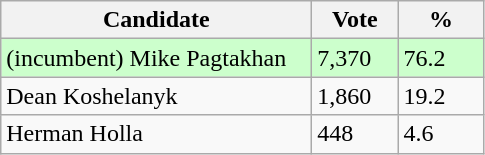<table class="wikitable">
<tr>
<th bgcolor="#DDDDFF" width="200px">Candidate</th>
<th bgcolor="#DDDDFF" width="50px">Vote</th>
<th bgcolor="#DDDDFF" width="50px">%</th>
</tr>
<tr style="text-align:left; background:#cfc;">
<td>(incumbent) Mike Pagtakhan</td>
<td>7,370</td>
<td>76.2</td>
</tr>
<tr>
<td>Dean Koshelanyk</td>
<td>1,860</td>
<td>19.2</td>
</tr>
<tr>
<td>Herman Holla</td>
<td>448</td>
<td>4.6</td>
</tr>
</table>
